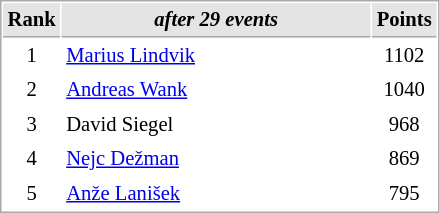<table cellspacing="1" cellpadding="3" style="border:1px solid #AAAAAA;font-size:86%">
<tr bgcolor="#E4E4E4">
<th style="border-bottom:1px solid #AAAAAA" width=10>Rank</th>
<th style="border-bottom:1px solid #AAAAAA" width=200><em>after 29 events</em></th>
<th style="border-bottom:1px solid #AAAAAA" width=20>Points</th>
</tr>
<tr>
<td align=center>1</td>
<td> <a href='#'>Marius Lindvik</a></td>
<td align=center>1102</td>
</tr>
<tr>
<td align=center>2</td>
<td> <a href='#'>Andreas Wank</a></td>
<td align=center>1040</td>
</tr>
<tr>
<td align=center>3</td>
<td> David Siegel</td>
<td align=center>968</td>
</tr>
<tr>
<td align=center>4</td>
<td> <a href='#'>Nejc Dežman</a></td>
<td align=center>869</td>
</tr>
<tr>
<td align=center>5</td>
<td> <a href='#'>Anže Lanišek</a></td>
<td align=center>795</td>
</tr>
</table>
